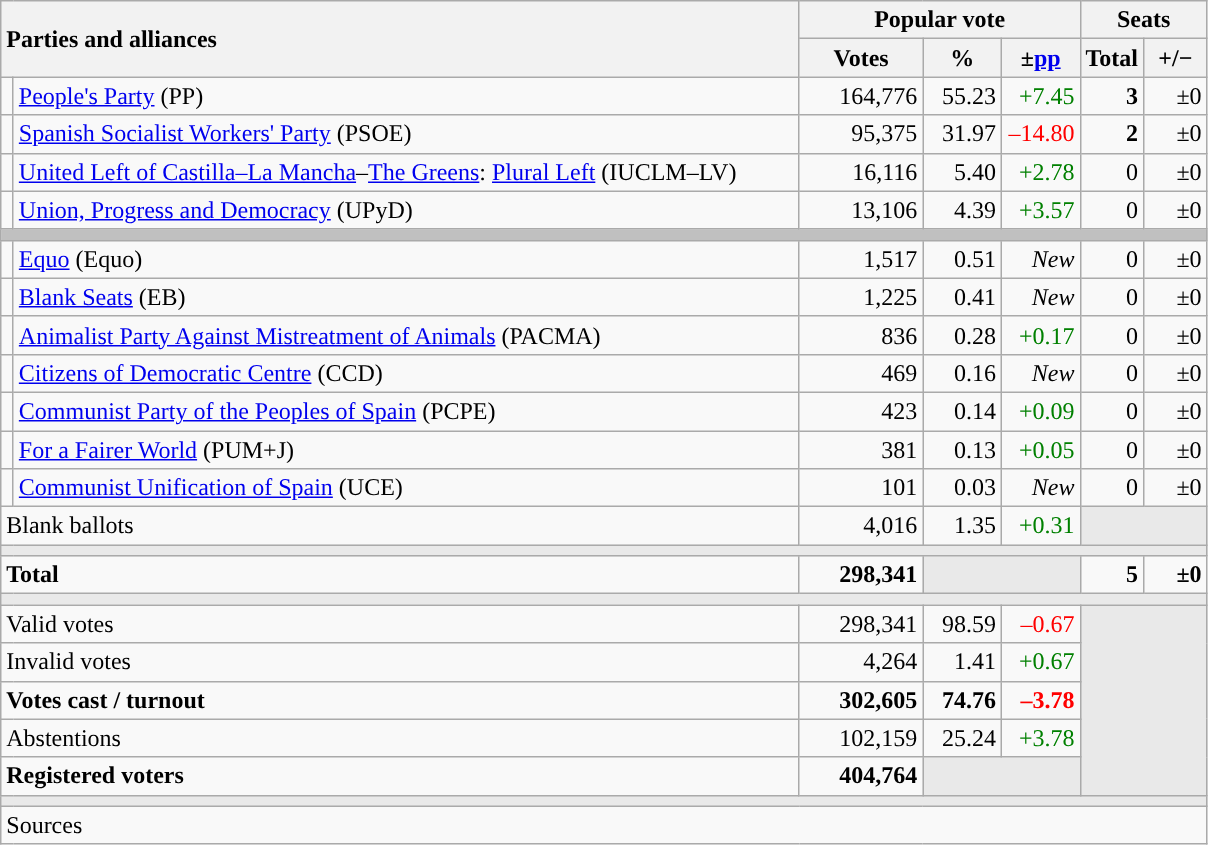<table class="wikitable" style="text-align:right;">
<tr>
<th style="text-align:left;" rowspan="2" colspan="2" width="525">Parties and alliances</th>
<th colspan="3">Popular vote</th>
<th colspan="2">Seats</th>
</tr>
<tr>
<th width="75">Votes</th>
<th width="45">%</th>
<th width="45">±<a href='#'>pp</a></th>
<th width="35">Total</th>
<th width="35">+/−</th>
</tr>
<tr>
<td width="1" style="color:inherit;background:"></td>
<td align="left"><a href='#'>People's Party</a> (PP)</td>
<td>164,776</td>
<td>55.23</td>
<td style="color:green;">+7.45</td>
<td><strong>3</strong></td>
<td>±0</td>
</tr>
<tr>
<td style="color:inherit;background:"></td>
<td align="left"><a href='#'>Spanish Socialist Workers' Party</a> (PSOE)</td>
<td>95,375</td>
<td>31.97</td>
<td style="color:red;">–14.80</td>
<td><strong>2</strong></td>
<td>±0</td>
</tr>
<tr>
<td style="color:inherit;background:"></td>
<td align="left"><a href='#'>United Left of Castilla–La Mancha</a>–<a href='#'>The Greens</a>: <a href='#'>Plural Left</a> (IUCLM–LV)</td>
<td>16,116</td>
<td>5.40</td>
<td style="color:green;">+2.78</td>
<td>0</td>
<td>±0</td>
</tr>
<tr>
<td style="color:inherit;background:"></td>
<td align="left"><a href='#'>Union, Progress and Democracy</a> (UPyD)</td>
<td>13,106</td>
<td>4.39</td>
<td style="color:green;">+3.57</td>
<td>0</td>
<td>±0</td>
</tr>
<tr>
<td colspan="7" bgcolor="#C0C0C0"></td>
</tr>
<tr>
<td style="color:inherit;background:"></td>
<td align="left"><a href='#'>Equo</a> (Equo)</td>
<td>1,517</td>
<td>0.51</td>
<td><em>New</em></td>
<td>0</td>
<td>±0</td>
</tr>
<tr>
<td style="color:inherit;background:"></td>
<td align="left"><a href='#'>Blank Seats</a> (EB)</td>
<td>1,225</td>
<td>0.41</td>
<td><em>New</em></td>
<td>0</td>
<td>±0</td>
</tr>
<tr>
<td style="color:inherit;background:"></td>
<td align="left"><a href='#'>Animalist Party Against Mistreatment of Animals</a> (PACMA)</td>
<td>836</td>
<td>0.28</td>
<td style="color:green;">+0.17</td>
<td>0</td>
<td>±0</td>
</tr>
<tr>
<td style="color:inherit;background:"></td>
<td align="left"><a href='#'>Citizens of Democratic Centre</a> (CCD)</td>
<td>469</td>
<td>0.16</td>
<td><em>New</em></td>
<td>0</td>
<td>±0</td>
</tr>
<tr>
<td style="color:inherit;background:"></td>
<td align="left"><a href='#'>Communist Party of the Peoples of Spain</a> (PCPE)</td>
<td>423</td>
<td>0.14</td>
<td style="color:green;">+0.09</td>
<td>0</td>
<td>±0</td>
</tr>
<tr>
<td style="color:inherit;background:"></td>
<td align="left"><a href='#'>For a Fairer World</a> (PUM+J)</td>
<td>381</td>
<td>0.13</td>
<td style="color:green;">+0.05</td>
<td>0</td>
<td>±0</td>
</tr>
<tr>
<td style="color:inherit;background:"></td>
<td align="left"><a href='#'>Communist Unification of Spain</a> (UCE)</td>
<td>101</td>
<td>0.03</td>
<td><em>New</em></td>
<td>0</td>
<td>±0</td>
</tr>
<tr>
<td align="left" colspan="2">Blank ballots</td>
<td>4,016</td>
<td>1.35</td>
<td style="color:green;">+0.31</td>
<td bgcolor="#E9E9E9" colspan="2"></td>
</tr>
<tr>
<td colspan="7" bgcolor="#E9E9E9"></td>
</tr>
<tr style="font-weight:bold;">
<td align="left" colspan="2">Total</td>
<td>298,341</td>
<td bgcolor="#E9E9E9" colspan="2"></td>
<td>5</td>
<td>±0</td>
</tr>
<tr>
<td colspan="7" bgcolor="#E9E9E9"></td>
</tr>
<tr>
<td align="left" colspan="2">Valid votes</td>
<td>298,341</td>
<td>98.59</td>
<td style="color:red;">–0.67</td>
<td bgcolor="#E9E9E9" colspan="2" rowspan="5"></td>
</tr>
<tr>
<td align="left" colspan="2">Invalid votes</td>
<td>4,264</td>
<td>1.41</td>
<td style="color:green;">+0.67</td>
</tr>
<tr style="font-weight:bold;">
<td align="left" colspan="2">Votes cast / turnout</td>
<td>302,605</td>
<td>74.76</td>
<td style="color:red;">–3.78</td>
</tr>
<tr>
<td align="left" colspan="2">Abstentions</td>
<td>102,159</td>
<td>25.24</td>
<td style="color:green;">+3.78</td>
</tr>
<tr style="font-weight:bold;">
<td align="left" colspan="2">Registered voters</td>
<td>404,764</td>
<td bgcolor="#E9E9E9" colspan="2"></td>
</tr>
<tr>
<td colspan="7" bgcolor="#E9E9E9"></td>
</tr>
<tr>
<td align="left" colspan="7">Sources</td>
</tr>
</table>
